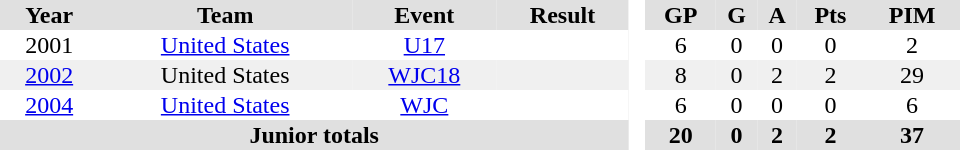<table border="0" cellpadding="1" cellspacing="0" style="text-align:center; width:40em">
<tr ALIGN="center" bgcolor="#e0e0e0">
<th>Year</th>
<th>Team</th>
<th>Event</th>
<th>Result</th>
<th rowspan="99" bgcolor="#ffffff"> </th>
<th>GP</th>
<th>G</th>
<th>A</th>
<th>Pts</th>
<th>PIM</th>
</tr>
<tr>
<td>2001</td>
<td><a href='#'>United States</a></td>
<td><a href='#'>U17</a></td>
<td></td>
<td>6</td>
<td>0</td>
<td>0</td>
<td>0</td>
<td>2</td>
</tr>
<tr bgcolor="#f0f0f0">
<td><a href='#'>2002</a></td>
<td>United States</td>
<td><a href='#'>WJC18</a></td>
<td></td>
<td>8</td>
<td>0</td>
<td>2</td>
<td>2</td>
<td>29</td>
</tr>
<tr>
<td><a href='#'>2004</a></td>
<td><a href='#'>United States</a></td>
<td><a href='#'>WJC</a></td>
<td></td>
<td>6</td>
<td>0</td>
<td>0</td>
<td>0</td>
<td>6</td>
</tr>
<tr bgcolor="#e0e0e0">
<th colspan="4">Junior totals</th>
<th>20</th>
<th>0</th>
<th>2</th>
<th>2</th>
<th>37</th>
</tr>
</table>
